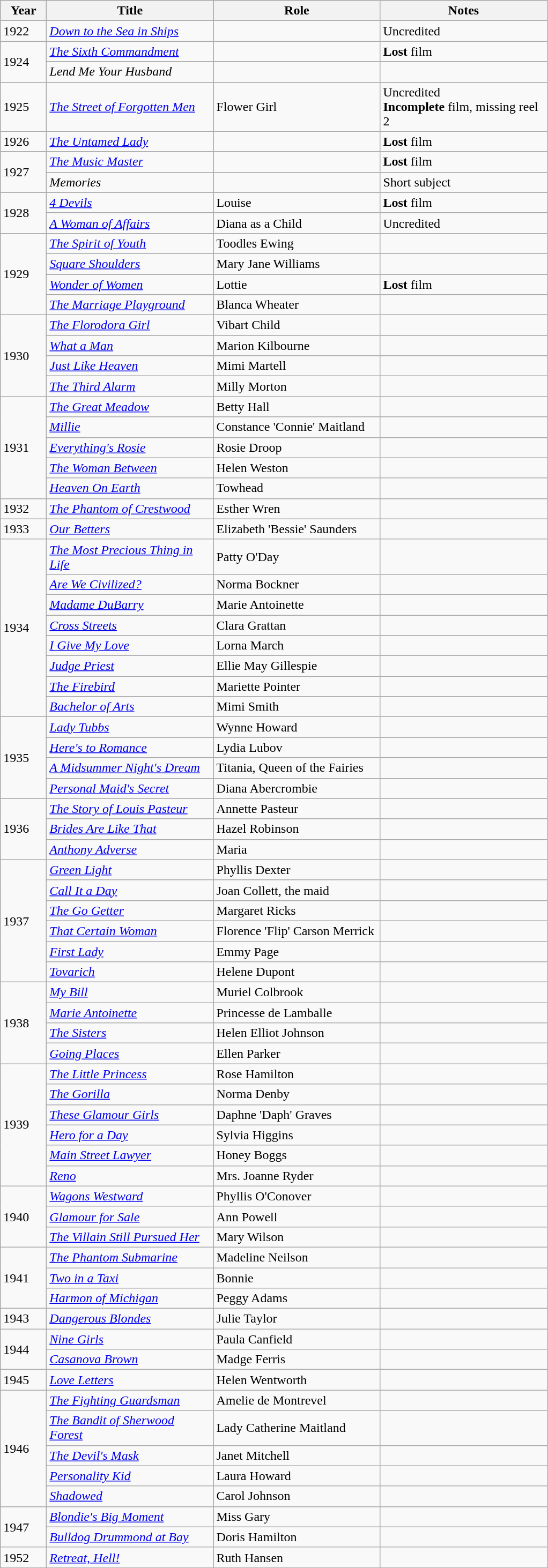<table class="wikitable sortable">
<tr>
<th style="width:50px;">Year</th>
<th style="width:200px;">Title</th>
<th style="width:200px;">Role</th>
<th style="width:200px;">Notes</th>
</tr>
<tr>
<td>1922</td>
<td><em><a href='#'>Down to the Sea in Ships</a></em></td>
<td></td>
<td>Uncredited</td>
</tr>
<tr>
<td rowspan=2>1924</td>
<td><em><a href='#'>The Sixth Commandment</a></em></td>
<td></td>
<td><strong>Lost</strong> film</td>
</tr>
<tr>
<td><em>Lend Me Your Husband</em></td>
<td></td>
<td></td>
</tr>
<tr>
<td>1925</td>
<td><em><a href='#'>The Street of Forgotten Men</a></em></td>
<td>Flower Girl</td>
<td>Uncredited <br> <strong>Incomplete</strong> film, missing reel 2</td>
</tr>
<tr>
<td>1926</td>
<td><em><a href='#'>The Untamed Lady</a></em></td>
<td></td>
<td><strong>Lost</strong> film</td>
</tr>
<tr>
<td rowspan=2>1927</td>
<td><em><a href='#'>The Music Master</a></em></td>
<td></td>
<td><strong>Lost</strong> film</td>
</tr>
<tr>
<td><em>Memories</em></td>
<td></td>
<td>Short subject</td>
</tr>
<tr>
<td rowspan=2>1928</td>
<td><em><a href='#'>4 Devils</a></em></td>
<td>Louise</td>
<td><strong>Lost</strong> film</td>
</tr>
<tr>
<td><em><a href='#'>A Woman of Affairs</a></em></td>
<td>Diana as a Child</td>
<td>Uncredited</td>
</tr>
<tr>
<td rowspan=4>1929</td>
<td><em><a href='#'>The Spirit of Youth</a></em></td>
<td>Toodles Ewing</td>
<td></td>
</tr>
<tr>
<td><em><a href='#'>Square Shoulders</a></em></td>
<td>Mary Jane Williams</td>
<td></td>
</tr>
<tr>
<td><em><a href='#'>Wonder of Women</a></em></td>
<td>Lottie</td>
<td><strong>Lost</strong> film</td>
</tr>
<tr>
<td><em><a href='#'>The Marriage Playground</a></em></td>
<td>Blanca Wheater</td>
<td></td>
</tr>
<tr>
<td rowspan=4>1930</td>
<td><em><a href='#'>The Florodora Girl</a></em></td>
<td>Vibart Child</td>
<td></td>
</tr>
<tr>
<td><em><a href='#'>What a Man</a></em></td>
<td>Marion Kilbourne</td>
<td></td>
</tr>
<tr>
<td><em><a href='#'>Just Like Heaven</a></em></td>
<td>Mimi Martell</td>
<td></td>
</tr>
<tr>
<td><em><a href='#'>The Third Alarm</a></em></td>
<td>Milly Morton</td>
<td></td>
</tr>
<tr>
<td rowspan=5>1931</td>
<td><em><a href='#'>The Great Meadow</a></em></td>
<td>Betty Hall</td>
<td></td>
</tr>
<tr>
<td><em><a href='#'>Millie</a></em></td>
<td>Constance 'Connie' Maitland</td>
<td></td>
</tr>
<tr>
<td><em><a href='#'>Everything's Rosie</a></em></td>
<td>Rosie Droop</td>
<td></td>
</tr>
<tr>
<td><em><a href='#'>The Woman Between</a></em></td>
<td>Helen Weston</td>
<td></td>
</tr>
<tr>
<td><em><a href='#'>Heaven On Earth</a></em></td>
<td>Towhead</td>
<td></td>
</tr>
<tr>
<td>1932</td>
<td><em><a href='#'>The Phantom of Crestwood</a></em></td>
<td>Esther Wren</td>
<td></td>
</tr>
<tr>
<td>1933</td>
<td><em><a href='#'>Our Betters</a></em></td>
<td>Elizabeth 'Bessie' Saunders</td>
<td></td>
</tr>
<tr>
<td rowspan=8>1934</td>
<td><em><a href='#'>The Most Precious Thing in Life</a></em></td>
<td>Patty O'Day</td>
<td></td>
</tr>
<tr>
<td><em><a href='#'>Are We Civilized?</a></em></td>
<td>Norma Bockner</td>
<td></td>
</tr>
<tr>
<td><em><a href='#'>Madame DuBarry</a></em></td>
<td>Marie Antoinette</td>
<td></td>
</tr>
<tr>
<td><em><a href='#'>Cross Streets</a></em></td>
<td>Clara Grattan</td>
<td></td>
</tr>
<tr>
<td><em><a href='#'>I Give My Love</a></em></td>
<td>Lorna March</td>
<td></td>
</tr>
<tr>
<td><em><a href='#'>Judge Priest</a></em></td>
<td>Ellie May Gillespie</td>
<td></td>
</tr>
<tr>
<td><em><a href='#'>The Firebird</a></em></td>
<td>Mariette Pointer</td>
<td></td>
</tr>
<tr>
<td><em><a href='#'>Bachelor of Arts</a></em></td>
<td>Mimi Smith</td>
<td></td>
</tr>
<tr>
<td rowspan=4>1935</td>
<td><em><a href='#'>Lady Tubbs</a></em></td>
<td>Wynne Howard</td>
<td></td>
</tr>
<tr>
<td><em><a href='#'>Here's to Romance</a></em></td>
<td>Lydia Lubov</td>
<td></td>
</tr>
<tr>
<td><em><a href='#'>A Midsummer Night's Dream</a></em></td>
<td>Titania, Queen of the Fairies</td>
<td></td>
</tr>
<tr>
<td><em><a href='#'>Personal Maid's Secret</a></em></td>
<td>Diana Abercrombie</td>
<td></td>
</tr>
<tr>
<td rowspan=3>1936</td>
<td><em><a href='#'>The Story of Louis Pasteur</a></em></td>
<td>Annette Pasteur</td>
<td></td>
</tr>
<tr>
<td><em><a href='#'>Brides Are Like That</a></em></td>
<td>Hazel Robinson</td>
<td></td>
</tr>
<tr>
<td><em><a href='#'>Anthony Adverse</a></em></td>
<td>Maria</td>
<td></td>
</tr>
<tr>
<td rowspan=6>1937</td>
<td><em><a href='#'>Green Light</a></em></td>
<td>Phyllis Dexter</td>
<td></td>
</tr>
<tr>
<td><em><a href='#'>Call It a Day</a></em></td>
<td>Joan Collett, the maid</td>
<td></td>
</tr>
<tr>
<td><em><a href='#'>The Go Getter</a></em></td>
<td>Margaret Ricks</td>
<td></td>
</tr>
<tr>
<td><em><a href='#'>That Certain Woman</a></em></td>
<td>Florence 'Flip' Carson Merrick</td>
<td></td>
</tr>
<tr>
<td><em><a href='#'>First Lady</a></em></td>
<td>Emmy Page</td>
<td></td>
</tr>
<tr>
<td><em><a href='#'>Tovarich</a></em></td>
<td>Helene Dupont</td>
<td></td>
</tr>
<tr>
<td rowspan=4>1938</td>
<td><em><a href='#'>My Bill</a></em></td>
<td>Muriel Colbrook</td>
<td></td>
</tr>
<tr>
<td><em><a href='#'>Marie Antoinette</a></em></td>
<td>Princesse de Lamballe</td>
<td></td>
</tr>
<tr>
<td><em><a href='#'>The Sisters</a></em></td>
<td>Helen Elliot Johnson</td>
<td></td>
</tr>
<tr>
<td><em><a href='#'>Going Places</a></em></td>
<td>Ellen Parker</td>
<td></td>
</tr>
<tr>
<td rowspan=6>1939</td>
<td><em><a href='#'>The Little Princess</a></em></td>
<td>Rose Hamilton</td>
<td></td>
</tr>
<tr>
<td><em><a href='#'>The Gorilla</a></em></td>
<td>Norma Denby</td>
<td></td>
</tr>
<tr>
<td><em><a href='#'>These Glamour Girls</a></em></td>
<td>Daphne 'Daph' Graves</td>
<td></td>
</tr>
<tr>
<td><em><a href='#'>Hero for a Day</a></em></td>
<td>Sylvia Higgins</td>
<td></td>
</tr>
<tr>
<td><em><a href='#'>Main Street Lawyer</a></em></td>
<td>Honey Boggs</td>
<td></td>
</tr>
<tr>
<td><em><a href='#'>Reno</a></em></td>
<td>Mrs. Joanne Ryder</td>
<td></td>
</tr>
<tr>
<td rowspan=3>1940</td>
<td><em><a href='#'>Wagons Westward</a></em></td>
<td>Phyllis O'Conover</td>
<td></td>
</tr>
<tr>
<td><em><a href='#'>Glamour for Sale</a></em></td>
<td>Ann Powell</td>
<td></td>
</tr>
<tr>
<td><em><a href='#'>The Villain Still Pursued Her</a></em></td>
<td>Mary Wilson</td>
<td></td>
</tr>
<tr>
<td rowspan=3>1941</td>
<td><em><a href='#'>The Phantom Submarine</a></em></td>
<td>Madeline Neilson</td>
<td></td>
</tr>
<tr>
<td><em><a href='#'>Two in a Taxi</a></em></td>
<td>Bonnie</td>
<td></td>
</tr>
<tr>
<td><em><a href='#'>Harmon of Michigan</a></em></td>
<td>Peggy Adams</td>
<td></td>
</tr>
<tr>
<td>1943</td>
<td><em><a href='#'>Dangerous Blondes</a></em></td>
<td>Julie Taylor</td>
<td></td>
</tr>
<tr>
<td rowspan=2>1944</td>
<td><em><a href='#'>Nine Girls</a></em></td>
<td>Paula Canfield</td>
<td></td>
</tr>
<tr>
<td><em><a href='#'>Casanova Brown</a></em></td>
<td>Madge Ferris</td>
<td></td>
</tr>
<tr>
<td>1945</td>
<td><em><a href='#'>Love Letters</a></em></td>
<td>Helen Wentworth</td>
<td></td>
</tr>
<tr>
<td rowspan=5>1946</td>
<td><em><a href='#'>The Fighting Guardsman</a></em></td>
<td>Amelie de Montrevel</td>
<td></td>
</tr>
<tr>
<td><em><a href='#'>The Bandit of Sherwood Forest</a></em></td>
<td>Lady Catherine Maitland</td>
<td></td>
</tr>
<tr>
<td><em><a href='#'>The Devil's Mask</a></em></td>
<td>Janet Mitchell</td>
<td></td>
</tr>
<tr>
<td><em><a href='#'>Personality Kid</a></em></td>
<td>Laura Howard</td>
<td></td>
</tr>
<tr>
<td><em><a href='#'>Shadowed</a></em></td>
<td>Carol Johnson</td>
<td></td>
</tr>
<tr>
<td rowspan=2>1947</td>
<td><em><a href='#'>Blondie's Big Moment</a></em></td>
<td>Miss Gary</td>
<td></td>
</tr>
<tr>
<td><em><a href='#'>Bulldog Drummond at Bay</a></em></td>
<td>Doris Hamilton</td>
<td></td>
</tr>
<tr>
<td>1952</td>
<td><em><a href='#'>Retreat, Hell!</a></em></td>
<td>Ruth Hansen</td>
<td></td>
</tr>
</table>
